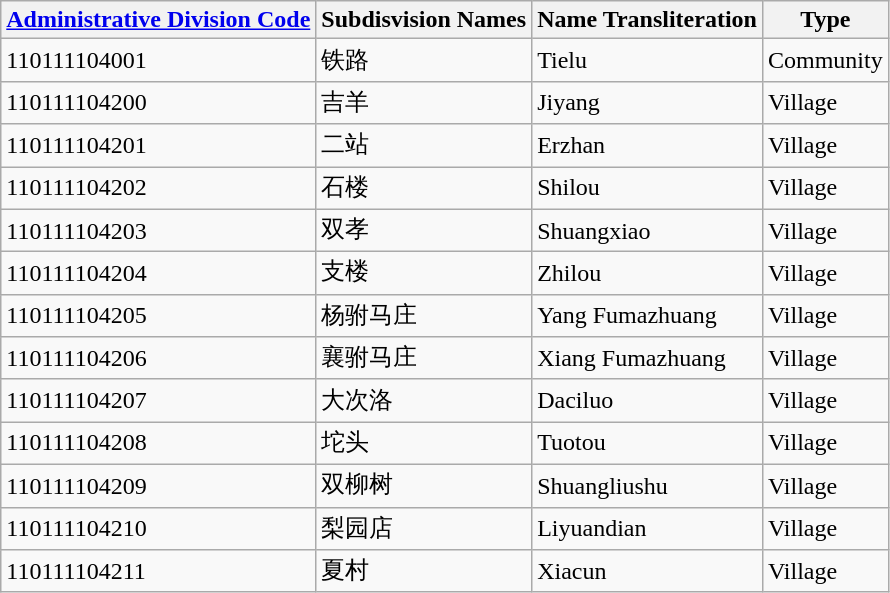<table class="wikitable sortable">
<tr>
<th><a href='#'>Administrative Division Code</a></th>
<th>Subdisvision Names</th>
<th>Name Transliteration</th>
<th>Type</th>
</tr>
<tr>
<td>110111104001</td>
<td>铁路</td>
<td>Tielu</td>
<td>Community</td>
</tr>
<tr>
<td>110111104200</td>
<td>吉羊</td>
<td>Jiyang</td>
<td>Village</td>
</tr>
<tr>
<td>110111104201</td>
<td>二站</td>
<td>Erzhan</td>
<td>Village</td>
</tr>
<tr>
<td>110111104202</td>
<td>石楼</td>
<td>Shilou</td>
<td>Village</td>
</tr>
<tr>
<td>110111104203</td>
<td>双孝</td>
<td>Shuangxiao</td>
<td>Village</td>
</tr>
<tr>
<td>110111104204</td>
<td>支楼</td>
<td>Zhilou</td>
<td>Village</td>
</tr>
<tr>
<td>110111104205</td>
<td>杨驸马庄</td>
<td>Yang Fumazhuang</td>
<td>Village</td>
</tr>
<tr>
<td>110111104206</td>
<td>襄驸马庄</td>
<td>Xiang Fumazhuang</td>
<td>Village</td>
</tr>
<tr>
<td>110111104207</td>
<td>大次洛</td>
<td>Daciluo</td>
<td>Village</td>
</tr>
<tr>
<td>110111104208</td>
<td>坨头</td>
<td>Tuotou</td>
<td>Village</td>
</tr>
<tr>
<td>110111104209</td>
<td>双柳树</td>
<td>Shuangliushu</td>
<td>Village</td>
</tr>
<tr>
<td>110111104210</td>
<td>梨园店</td>
<td>Liyuandian</td>
<td>Village</td>
</tr>
<tr>
<td>110111104211</td>
<td>夏村</td>
<td>Xiacun</td>
<td>Village</td>
</tr>
</table>
